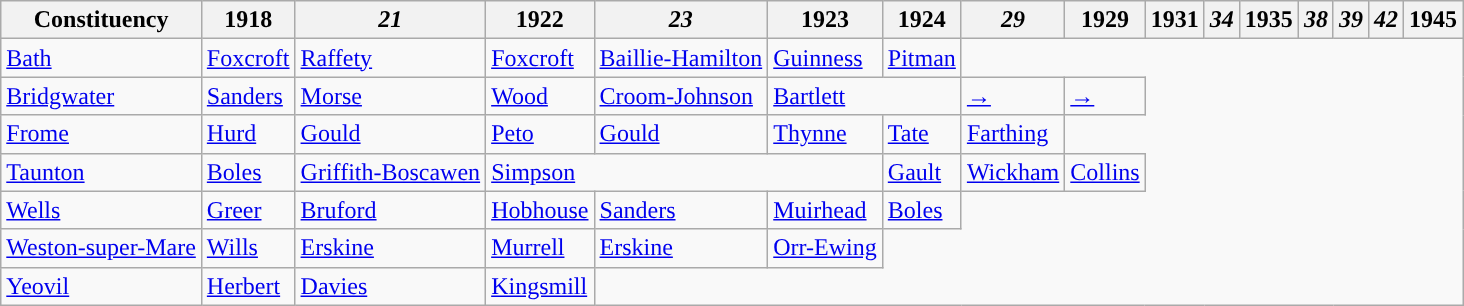<table class="wikitable">
<tr>
<th>Constituency</th>
<th>1918</th>
<th><em>21</em></th>
<th>1922</th>
<th><em>23</em></th>
<th>1923</th>
<th>1924</th>
<th><em>29</em></th>
<th>1929</th>
<th>1931</th>
<th><em>34</em></th>
<th>1935</th>
<th><em>38</em></th>
<th><em>39</em></th>
<th><em>42</em></th>
<th>1945</th>
</tr>
<tr>
<td><a href='#'>Bath</a></td>
<td><a href='#'>Foxcroft</a></td>
<td><a href='#'>Raffety</a></td>
<td><a href='#'>Foxcroft</a></td>
<td><a href='#'>Baillie-Hamilton</a></td>
<td><a href='#'>Guinness</a></td>
<td><a href='#'>Pitman</a></td>
</tr>
<tr>
<td><a href='#'>Bridgwater</a></td>
<td><a href='#'>Sanders</a></td>
<td><a href='#'>Morse</a></td>
<td><a href='#'>Wood</a></td>
<td><a href='#'>Croom-Johnson</a></td>
<td colspan="2"><a href='#'>Bartlett</a></td>
<td><a href='#'>→</a></td>
<td><a href='#'>→</a></td>
</tr>
<tr>
<td><a href='#'>Frome</a></td>
<td><a href='#'>Hurd</a></td>
<td><a href='#'>Gould</a></td>
<td><a href='#'>Peto</a></td>
<td><a href='#'>Gould</a></td>
<td><a href='#'>Thynne</a></td>
<td><a href='#'>Tate</a></td>
<td><a href='#'>Farthing</a></td>
</tr>
<tr>
<td><a href='#'>Taunton</a></td>
<td><a href='#'>Boles</a></td>
<td><a href='#'>Griffith-Boscawen</a></td>
<td colspan="3"><a href='#'>Simpson</a></td>
<td><a href='#'>Gault</a></td>
<td><a href='#'>Wickham</a></td>
<td><a href='#'>Collins</a></td>
</tr>
<tr>
<td><a href='#'>Wells</a></td>
<td><a href='#'>Greer</a></td>
<td><a href='#'>Bruford</a></td>
<td bgcolor=><a href='#'>Hobhouse</a></td>
<td><a href='#'>Sanders</a></td>
<td><a href='#'>Muirhead</a></td>
<td><a href='#'>Boles</a></td>
</tr>
<tr>
<td><a href='#'>Weston-super-Mare</a></td>
<td><a href='#'>Wills</a></td>
<td><a href='#'>Erskine</a></td>
<td bgcolor=><a href='#'>Murrell</a></td>
<td><a href='#'>Erskine</a></td>
<td><a href='#'>Orr-Ewing</a></td>
</tr>
<tr>
<td><a href='#'>Yeovil</a></td>
<td><a href='#'>Herbert</a></td>
<td><a href='#'>Davies</a></td>
<td><a href='#'>Kingsmill</a></td>
</tr>
</table>
